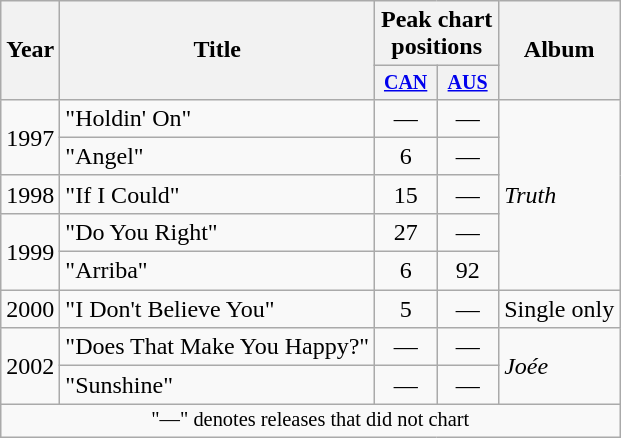<table class="wikitable" style="text-align:center;">
<tr>
<th rowspan="2">Year</th>
<th rowspan="2">Title</th>
<th colspan="2">Peak chart positions</th>
<th rowspan="2">Album</th>
</tr>
<tr style="font-size:smaller;">
<th width="35"><a href='#'>CAN</a><br></th>
<th width="35"><a href='#'>AUS</a><br></th>
</tr>
<tr>
<td rowspan="2">1997</td>
<td align="left">"Holdin' On"</td>
<td>—</td>
<td>—</td>
<td align="left" rowspan="5"><em>Truth</em></td>
</tr>
<tr>
<td align="left">"Angel"</td>
<td>6</td>
<td>—</td>
</tr>
<tr>
<td>1998</td>
<td align="left">"If I Could"</td>
<td>15</td>
<td>—</td>
</tr>
<tr>
<td rowspan="2">1999</td>
<td align="left">"Do You Right"</td>
<td>27</td>
<td>—</td>
</tr>
<tr>
<td align="left">"Arriba"</td>
<td>6</td>
<td>92</td>
</tr>
<tr>
<td>2000</td>
<td align="left">"I Don't Believe You"</td>
<td>5</td>
<td>—</td>
<td>Single only</td>
</tr>
<tr>
<td rowspan="2">2002</td>
<td align="left">"Does That Make You Happy?"</td>
<td>—</td>
<td>—</td>
<td align="left" rowspan="2"><em>Joée</em></td>
</tr>
<tr>
<td align="left">"Sunshine"</td>
<td>—</td>
<td>—</td>
</tr>
<tr>
<td colspan="15" style="font-size:85%">"—" denotes releases that did not chart</td>
</tr>
</table>
